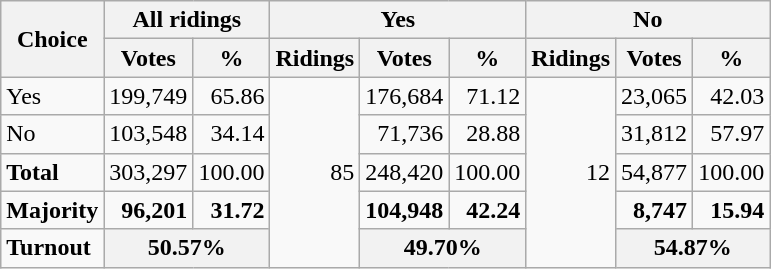<table class="wikitable" style="text-align:right;">
<tr>
<th rowspan="2">Choice</th>
<th colspan="2">All ridings</th>
<th colspan="3">Yes</th>
<th colspan="3">No</th>
</tr>
<tr>
<th>Votes</th>
<th>%</th>
<th>Ridings</th>
<th>Votes</th>
<th>%</th>
<th>Ridings</th>
<th>Votes</th>
<th>%</th>
</tr>
<tr>
<td style="text-align:left;">Yes</td>
<td>199,749</td>
<td>65.86</td>
<td rowspan="5">85</td>
<td>176,684</td>
<td>71.12</td>
<td rowspan="5">12</td>
<td>23,065</td>
<td>42.03</td>
</tr>
<tr>
<td style="text-align:left;">No</td>
<td>103,548</td>
<td>34.14</td>
<td>71,736</td>
<td>28.88</td>
<td>31,812</td>
<td>57.97</td>
</tr>
<tr>
<td style="text-align:left;"><strong>Total</strong></td>
<td>303,297</td>
<td>100.00</td>
<td>248,420</td>
<td>100.00</td>
<td>54,877</td>
<td>100.00</td>
</tr>
<tr>
<td style="text-align:left;"><strong>Majority</strong></td>
<td><strong>96,201</strong></td>
<td><strong>31.72</strong></td>
<td><strong>104,948</strong></td>
<td><strong>42.24</strong></td>
<td><strong>8,747</strong></td>
<td><strong>15.94</strong></td>
</tr>
<tr>
<td style="text-align:left;"><strong>Turnout</strong></td>
<th colspan="2">50.57%</th>
<th colspan="2">49.70%</th>
<th colspan="2">54.87%</th>
</tr>
</table>
